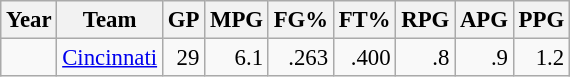<table class="wikitable sortable" style="font-size:95%; text-align:right;">
<tr>
<th>Year</th>
<th>Team</th>
<th>GP</th>
<th>MPG</th>
<th>FG%</th>
<th>FT%</th>
<th>RPG</th>
<th>APG</th>
<th>PPG</th>
</tr>
<tr>
<td style="text-align:left;"></td>
<td style="text-align:left;"><a href='#'>Cincinnati</a></td>
<td>29</td>
<td>6.1</td>
<td>.263</td>
<td>.400</td>
<td>.8</td>
<td>.9</td>
<td>1.2</td>
</tr>
</table>
